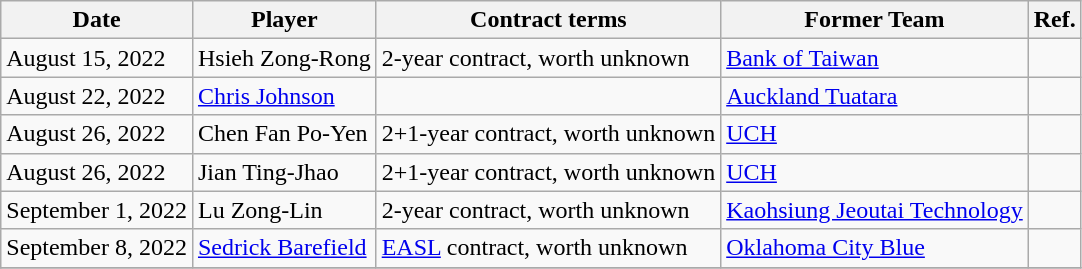<table class="wikitable">
<tr>
<th>Date</th>
<th>Player</th>
<th>Contract terms</th>
<th>Former Team</th>
<th>Ref.</th>
</tr>
<tr>
<td>August 15, 2022</td>
<td>Hsieh Zong-Rong</td>
<td>2-year contract, worth unknown</td>
<td><a href='#'>Bank of Taiwan</a></td>
<td></td>
</tr>
<tr>
<td>August 22, 2022</td>
<td><a href='#'>Chris Johnson</a></td>
<td></td>
<td><a href='#'>Auckland Tuatara</a></td>
<td></td>
</tr>
<tr>
<td>August 26, 2022</td>
<td>Chen Fan Po-Yen</td>
<td>2+1-year contract, worth unknown</td>
<td><a href='#'>UCH</a></td>
<td></td>
</tr>
<tr>
<td>August 26, 2022</td>
<td>Jian Ting-Jhao</td>
<td>2+1-year contract, worth unknown</td>
<td><a href='#'>UCH</a></td>
<td></td>
</tr>
<tr>
<td>September 1, 2022</td>
<td>Lu Zong-Lin</td>
<td>2-year contract, worth unknown</td>
<td><a href='#'>Kaohsiung Jeoutai Technology</a></td>
<td></td>
</tr>
<tr>
<td>September 8, 2022</td>
<td><a href='#'>Sedrick Barefield</a></td>
<td><a href='#'>EASL</a> contract, worth unknown</td>
<td><a href='#'>Oklahoma City Blue</a></td>
<td></td>
</tr>
<tr>
</tr>
</table>
